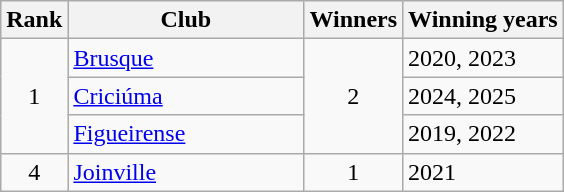<table class="wikitable sortable">
<tr>
<th>Rank</th>
<th style="width:150px">Club</th>
<th>Winners</th>
<th>Winning years</th>
</tr>
<tr>
<td rowspan="3" align="center">1</td>
<td><a href='#'>Brusque</a></td>
<td rowspan="3" align="center">2</td>
<td>2020, 2023</td>
</tr>
<tr>
<td><a href='#'>Criciúma</a></td>
<td>2024, 2025</td>
</tr>
<tr>
<td><a href='#'>Figueirense</a></td>
<td>2019, 2022</td>
</tr>
<tr>
<td align="center">4</td>
<td><a href='#'>Joinville</a></td>
<td align="center">1</td>
<td>2021</td>
</tr>
</table>
